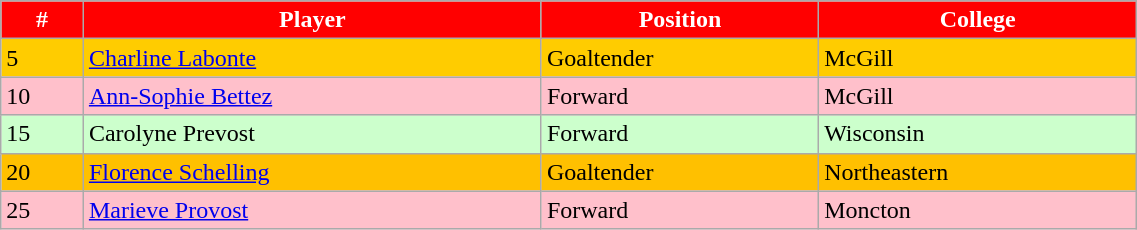<table class="wikitable" width="60%">
<tr align="center"  style="background:red;color:#FFFFFF;">
<td><strong>#</strong></td>
<td><strong>Player</strong></td>
<td><strong>Position</strong></td>
<td><strong>College</strong></td>
</tr>
<tr bgcolor="#FFCC00">
<td>5</td>
<td><a href='#'>Charline Labonte</a></td>
<td>Goaltender</td>
<td>McGill</td>
</tr>
<tr bgcolor="pink ">
<td>10</td>
<td><a href='#'>Ann-Sophie Bettez</a></td>
<td>Forward</td>
<td>McGill</td>
</tr>
<tr bgcolor="#CCFFCC">
<td>15</td>
<td>Carolyne Prevost</td>
<td>Forward</td>
<td>Wisconsin</td>
</tr>
<tr bgcolor="FFCC00;">
<td>20</td>
<td><a href='#'>Florence Schelling</a></td>
<td>Goaltender</td>
<td>Northeastern</td>
</tr>
<tr bgcolor="pink ">
<td>25</td>
<td><a href='#'>Marieve Provost</a></td>
<td>Forward</td>
<td>Moncton</td>
</tr>
</table>
